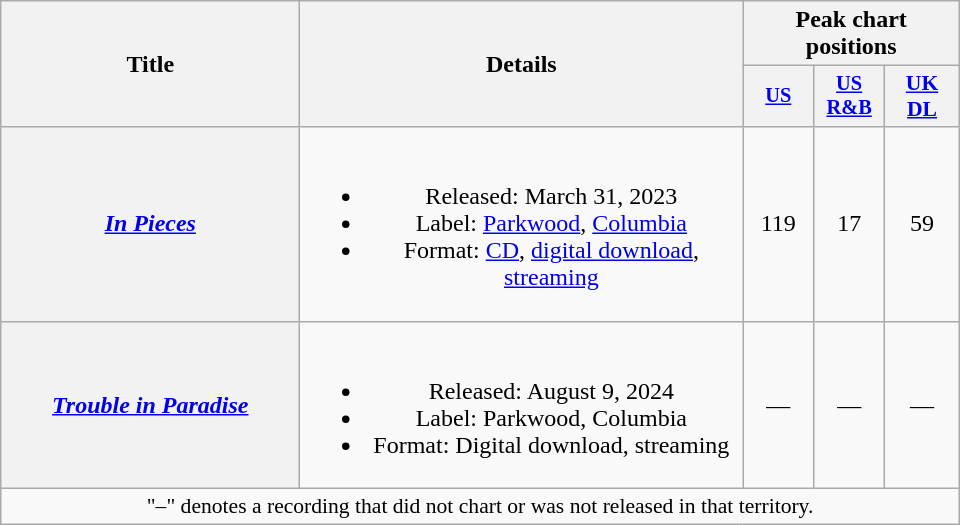<table class="wikitable plainrowheaders" style="text-align:center;">
<tr>
<th scope="col" rowspan="2" style="width:12em;">Title</th>
<th scope="col" rowspan="2" style="width:18em;">Details</th>
<th scope="col" colspan="3">Peak chart positions</th>
</tr>
<tr>
<th scope="col" style="width:3em;font-size:85%;"><a href='#'>US</a><br></th>
<th scope="col" style="width:3em;font-size:85%;"><a href='#'>US<br>R&B</a><br></th>
<th scope="col" style="width:3em;font-size:90%;"><a href='#'>UK<br>DL</a><br></th>
</tr>
<tr>
<th scope="row"><em><a href='#'>In Pieces</a></em></th>
<td><br><ul><li>Released: March 31, 2023</li><li>Label: <a href='#'>Parkwood</a>, <a href='#'>Columbia</a></li><li>Format: <a href='#'>CD</a>, <a href='#'>digital download</a>, <a href='#'>streaming</a></li></ul></td>
<td>119</td>
<td>17</td>
<td>59</td>
</tr>
<tr>
<th scope="row"><em><a href='#'>Trouble in Paradise</a></em></th>
<td><br><ul><li>Released: August 9, 2024</li><li>Label: Parkwood, Columbia</li><li>Format: Digital download, streaming</li></ul></td>
<td>—</td>
<td>—</td>
<td>—</td>
</tr>
<tr>
<td colspan="5" style="font-size:90%">"–" denotes a recording that did not chart or was not released in that territory.</td>
</tr>
</table>
